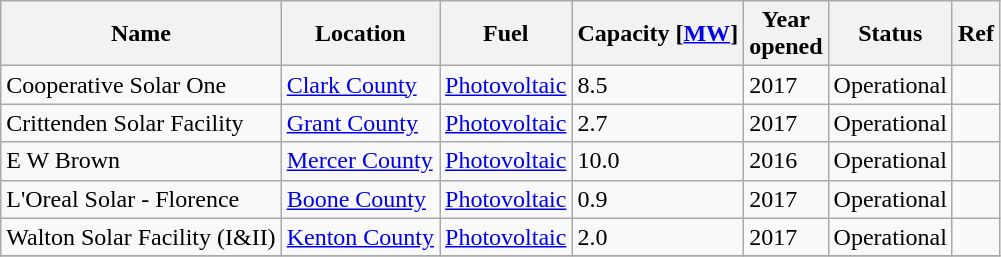<table class="wikitable sortable">
<tr>
<th>Name</th>
<th>Location</th>
<th>Fuel</th>
<th>Capacity &#91;<a href='#'>MW</a>&#93;</th>
<th>Year<br>opened</th>
<th>Status</th>
<th>Ref</th>
</tr>
<tr>
<td>Cooperative Solar One</td>
<td><a href='#'>Clark County</a></td>
<td><a href='#'>Photovoltaic</a></td>
<td>8.5</td>
<td>2017</td>
<td>Operational</td>
<td></td>
</tr>
<tr>
<td>Crittenden Solar Facility</td>
<td><a href='#'>Grant County</a></td>
<td><a href='#'>Photovoltaic</a></td>
<td>2.7</td>
<td>2017</td>
<td>Operational</td>
<td></td>
</tr>
<tr>
<td>E W Brown</td>
<td><a href='#'>Mercer County</a></td>
<td><a href='#'>Photovoltaic</a></td>
<td>10.0</td>
<td>2016</td>
<td>Operational</td>
<td></td>
</tr>
<tr>
<td>L'Oreal Solar - Florence</td>
<td><a href='#'>Boone County</a></td>
<td><a href='#'>Photovoltaic</a></td>
<td>0.9</td>
<td>2017</td>
<td>Operational</td>
<td></td>
</tr>
<tr>
<td>Walton Solar Facility (I&II)</td>
<td><a href='#'>Kenton County</a></td>
<td><a href='#'>Photovoltaic</a></td>
<td>2.0</td>
<td>2017</td>
<td>Operational</td>
<td></td>
</tr>
<tr>
</tr>
</table>
